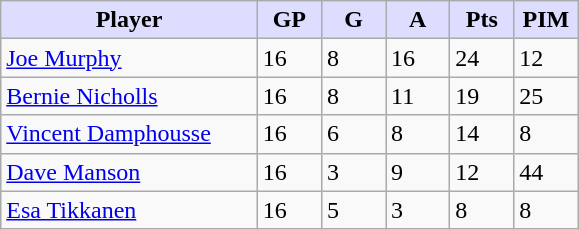<table class="wikitable">
<tr>
<th style="background:#ddf; width:40%;">Player</th>
<th style="background:#ddf; width:10%;">GP</th>
<th style="background:#ddf; width:10%;">G</th>
<th style="background:#ddf; width:10%;">A</th>
<th style="background:#ddf; width:10%;">Pts</th>
<th style="background:#ddf; width:10%;">PIM</th>
</tr>
<tr>
<td><a href='#'>Joe Murphy</a></td>
<td>16</td>
<td>8</td>
<td>16</td>
<td>24</td>
<td>12</td>
</tr>
<tr>
<td><a href='#'>Bernie Nicholls</a></td>
<td>16</td>
<td>8</td>
<td>11</td>
<td>19</td>
<td>25</td>
</tr>
<tr>
<td><a href='#'>Vincent Damphousse</a></td>
<td>16</td>
<td>6</td>
<td>8</td>
<td>14</td>
<td>8</td>
</tr>
<tr>
<td><a href='#'>Dave Manson</a></td>
<td>16</td>
<td>3</td>
<td>9</td>
<td>12</td>
<td>44</td>
</tr>
<tr>
<td><a href='#'>Esa Tikkanen</a></td>
<td>16</td>
<td>5</td>
<td>3</td>
<td>8</td>
<td>8</td>
</tr>
</table>
